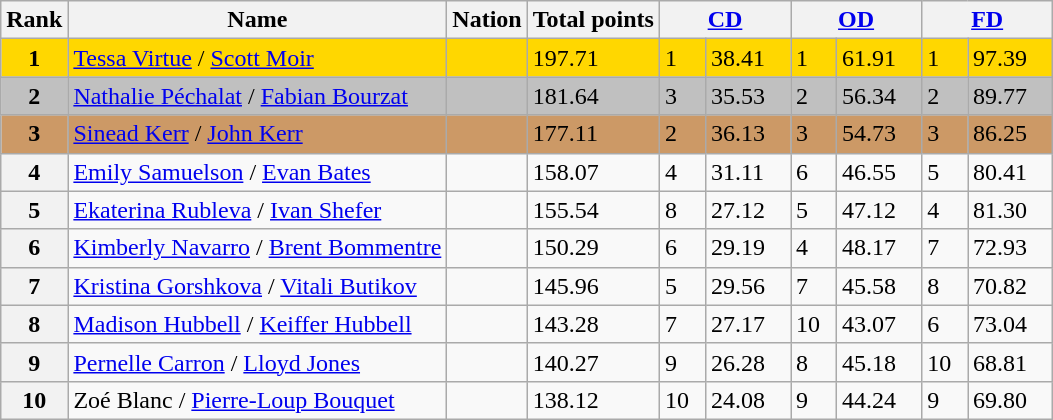<table class="wikitable sortable">
<tr>
<th>Rank</th>
<th>Name</th>
<th>Nation</th>
<th>Total points</th>
<th colspan="2" width="80px"><a href='#'>CD</a></th>
<th colspan="2" width="80px"><a href='#'>OD</a></th>
<th colspan="2" width="80px"><a href='#'>FD</a></th>
</tr>
<tr bgcolor="gold">
<td align="center"><strong>1</strong></td>
<td><a href='#'>Tessa Virtue</a> / <a href='#'>Scott Moir</a></td>
<td></td>
<td>197.71</td>
<td>1</td>
<td>38.41</td>
<td>1</td>
<td>61.91</td>
<td>1</td>
<td>97.39</td>
</tr>
<tr bgcolor="silver">
<td align="center"><strong>2</strong></td>
<td><a href='#'>Nathalie Péchalat</a> / <a href='#'>Fabian Bourzat</a></td>
<td></td>
<td>181.64</td>
<td>3</td>
<td>35.53</td>
<td>2</td>
<td>56.34</td>
<td>2</td>
<td>89.77</td>
</tr>
<tr bgcolor="cc9966">
<td align="center"><strong>3</strong></td>
<td><a href='#'>Sinead Kerr</a> / <a href='#'>John Kerr</a></td>
<td></td>
<td>177.11</td>
<td>2</td>
<td>36.13</td>
<td>3</td>
<td>54.73</td>
<td>3</td>
<td>86.25</td>
</tr>
<tr>
<th>4</th>
<td><a href='#'>Emily Samuelson</a> / <a href='#'>Evan Bates</a></td>
<td></td>
<td>158.07</td>
<td>4</td>
<td>31.11</td>
<td>6</td>
<td>46.55</td>
<td>5</td>
<td>80.41</td>
</tr>
<tr>
<th>5</th>
<td><a href='#'>Ekaterina Rubleva</a> / <a href='#'>Ivan Shefer</a></td>
<td></td>
<td>155.54</td>
<td>8</td>
<td>27.12</td>
<td>5</td>
<td>47.12</td>
<td>4</td>
<td>81.30</td>
</tr>
<tr>
<th>6</th>
<td><a href='#'>Kimberly Navarro</a> / <a href='#'>Brent Bommentre</a></td>
<td></td>
<td>150.29</td>
<td>6</td>
<td>29.19</td>
<td>4</td>
<td>48.17</td>
<td>7</td>
<td>72.93</td>
</tr>
<tr>
<th>7</th>
<td><a href='#'>Kristina Gorshkova</a> / <a href='#'>Vitali Butikov</a></td>
<td></td>
<td>145.96</td>
<td>5</td>
<td>29.56</td>
<td>7</td>
<td>45.58</td>
<td>8</td>
<td>70.82</td>
</tr>
<tr>
<th>8</th>
<td><a href='#'>Madison Hubbell</a> / <a href='#'>Keiffer Hubbell</a></td>
<td></td>
<td>143.28</td>
<td>7</td>
<td>27.17</td>
<td>10</td>
<td>43.07</td>
<td>6</td>
<td>73.04</td>
</tr>
<tr>
<th>9</th>
<td><a href='#'>Pernelle Carron</a> / <a href='#'>Lloyd Jones</a></td>
<td></td>
<td>140.27</td>
<td>9</td>
<td>26.28</td>
<td>8</td>
<td>45.18</td>
<td>10</td>
<td>68.81</td>
</tr>
<tr>
<th>10</th>
<td>Zoé Blanc / <a href='#'>Pierre-Loup Bouquet</a></td>
<td></td>
<td>138.12</td>
<td>10</td>
<td>24.08</td>
<td>9</td>
<td>44.24</td>
<td>9</td>
<td>69.80</td>
</tr>
</table>
